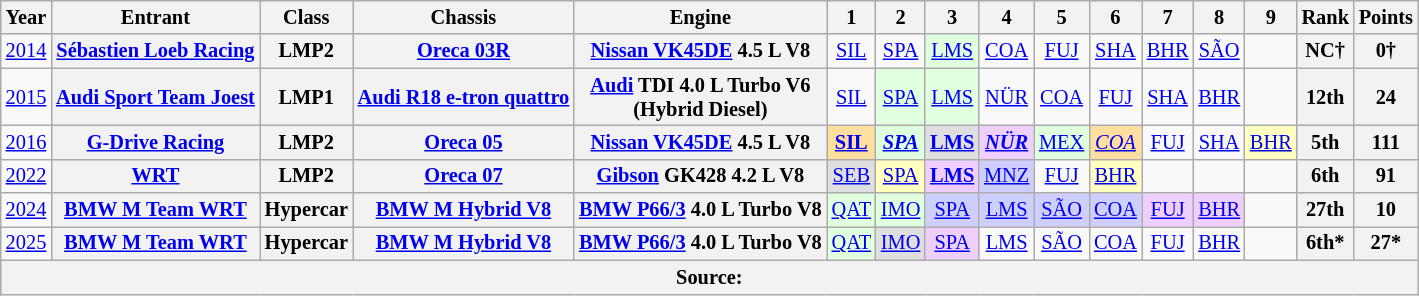<table class="wikitable" style="text-align:center; font-size:85%">
<tr>
<th>Year</th>
<th>Entrant</th>
<th>Class</th>
<th>Chassis</th>
<th>Engine</th>
<th>1</th>
<th>2</th>
<th>3</th>
<th>4</th>
<th>5</th>
<th>6</th>
<th>7</th>
<th>8</th>
<th>9</th>
<th>Rank</th>
<th>Points</th>
</tr>
<tr>
<td><a href='#'>2014</a></td>
<th nowrap><a href='#'>Sébastien Loeb Racing</a></th>
<th>LMP2</th>
<th nowrap><a href='#'>Oreca 03R</a></th>
<th nowrap><a href='#'>Nissan VK45DE</a> 4.5 L V8</th>
<td><a href='#'>SIL</a></td>
<td><a href='#'>SPA</a></td>
<td style="background:#DFFFDF;"><a href='#'>LMS</a><br></td>
<td><a href='#'>COA</a></td>
<td><a href='#'>FUJ</a></td>
<td><a href='#'>SHA</a></td>
<td><a href='#'>BHR</a></td>
<td><a href='#'>SÃO</a></td>
<td></td>
<th>NC†</th>
<th>0†</th>
</tr>
<tr>
<td><a href='#'>2015</a></td>
<th nowrap><a href='#'>Audi Sport Team Joest</a></th>
<th>LMP1</th>
<th nowrap><a href='#'>Audi R18 e-tron quattro</a></th>
<th nowrap><a href='#'>Audi</a> TDI 4.0 L Turbo V6<br>(Hybrid Diesel)</th>
<td><a href='#'>SIL</a></td>
<td style="background:#DFFFDF;"><a href='#'>SPA</a><br></td>
<td style="background:#DFFFDF;"><a href='#'>LMS</a><br></td>
<td><a href='#'>NÜR</a></td>
<td><a href='#'>COA</a></td>
<td><a href='#'>FUJ</a></td>
<td><a href='#'>SHA</a></td>
<td><a href='#'>BHR</a></td>
<td></td>
<th>12th</th>
<th>24</th>
</tr>
<tr>
<td><a href='#'>2016</a></td>
<th nowrap><a href='#'>G-Drive Racing</a></th>
<th>LMP2</th>
<th nowrap><a href='#'>Oreca 05</a></th>
<th nowrap><a href='#'>Nissan VK45DE</a> 4.5 L V8</th>
<td style="background:#FFDF9F;"><strong><a href='#'>SIL</a></strong><br></td>
<td style="background:#DFFFDF;"><strong><em><a href='#'>SPA</a></em></strong><br></td>
<td style="background:#DFDFDF;"><strong><a href='#'>LMS</a></strong><br></td>
<td style="background:#EFCFFF;"><strong><em><a href='#'>NÜR</a></em></strong><br></td>
<td style="background:#DFFFDF;"><a href='#'>MEX</a><br></td>
<td style="background:#FFDF9F;"><em><a href='#'>COA</a></em><br></td>
<td><a href='#'>FUJ</a></td>
<td><a href='#'>SHA</a></td>
<td style="background:#FFFFBF;"><a href='#'>BHR</a><br></td>
<th>5th</th>
<th>111</th>
</tr>
<tr>
<td><a href='#'>2022</a></td>
<th nowrap><a href='#'>WRT</a></th>
<th>LMP2</th>
<th nowrap><a href='#'>Oreca 07</a></th>
<th nowrap><a href='#'>Gibson</a> GK428 4.2 L V8</th>
<td style="background:#DFDFDF;"><a href='#'>SEB</a><br></td>
<td style="background:#FFFFBF;"><a href='#'>SPA</a><br></td>
<td style="background:#EFCFFF;"><strong><a href='#'>LMS</a></strong><br></td>
<td style="background:#CFCFFF;"><a href='#'>MNZ</a><br></td>
<td><a href='#'>FUJ</a></td>
<td style="background:#FFFFBF;"><a href='#'>BHR</a><br></td>
<td></td>
<td></td>
<td></td>
<th>6th</th>
<th>91</th>
</tr>
<tr>
<td><a href='#'>2024</a></td>
<th nowrap><a href='#'>BMW M Team WRT</a></th>
<th>Hypercar</th>
<th nowrap><a href='#'>BMW M Hybrid V8</a></th>
<th nowrap><a href='#'>BMW P66/3</a> 4.0 L Turbo V8</th>
<td style="background:#DFFFDF;"><a href='#'>QAT</a><br></td>
<td style="background:#DFFFDF;"><a href='#'>IMO</a><br></td>
<td style="background:#CFCFFF;"><a href='#'>SPA</a><br></td>
<td style="background:#CFCFFF;"><a href='#'>LMS</a><br></td>
<td style="background:#CFCFFF;"><a href='#'>SÃO</a><br></td>
<td style="background:#CFCFFF;"><a href='#'>COA</a><br></td>
<td style="background:#EFCFFF;"><a href='#'>FUJ</a><br></td>
<td style="background:#EFCFFF;"><a href='#'>BHR</a><br></td>
<td></td>
<th>27th</th>
<th>10</th>
</tr>
<tr>
<td><a href='#'>2025</a></td>
<th><a href='#'>BMW M Team WRT</a></th>
<th>Hypercar</th>
<th><a href='#'>BMW M Hybrid V8</a></th>
<th><a href='#'>BMW P66/3</a> 4.0 L Turbo V8</th>
<td style="background:#DFFFDF;"><a href='#'>QAT</a><br></td>
<td style="background:#DFDFDF;"><a href='#'>IMO</a><br></td>
<td style="background:#EFCFFF;"><a href='#'>SPA</a><br></td>
<td style="background:#;"><a href='#'>LMS</a><br></td>
<td style="background:#;"><a href='#'>SÃO</a><br></td>
<td style="background:#;"><a href='#'>COA</a><br></td>
<td style="background:#;"><a href='#'>FUJ</a><br></td>
<td style="background:#;"><a href='#'>BHR</a><br></td>
<td></td>
<th>6th*</th>
<th>27*</th>
</tr>
<tr>
<th colspan="16">Source:</th>
</tr>
</table>
